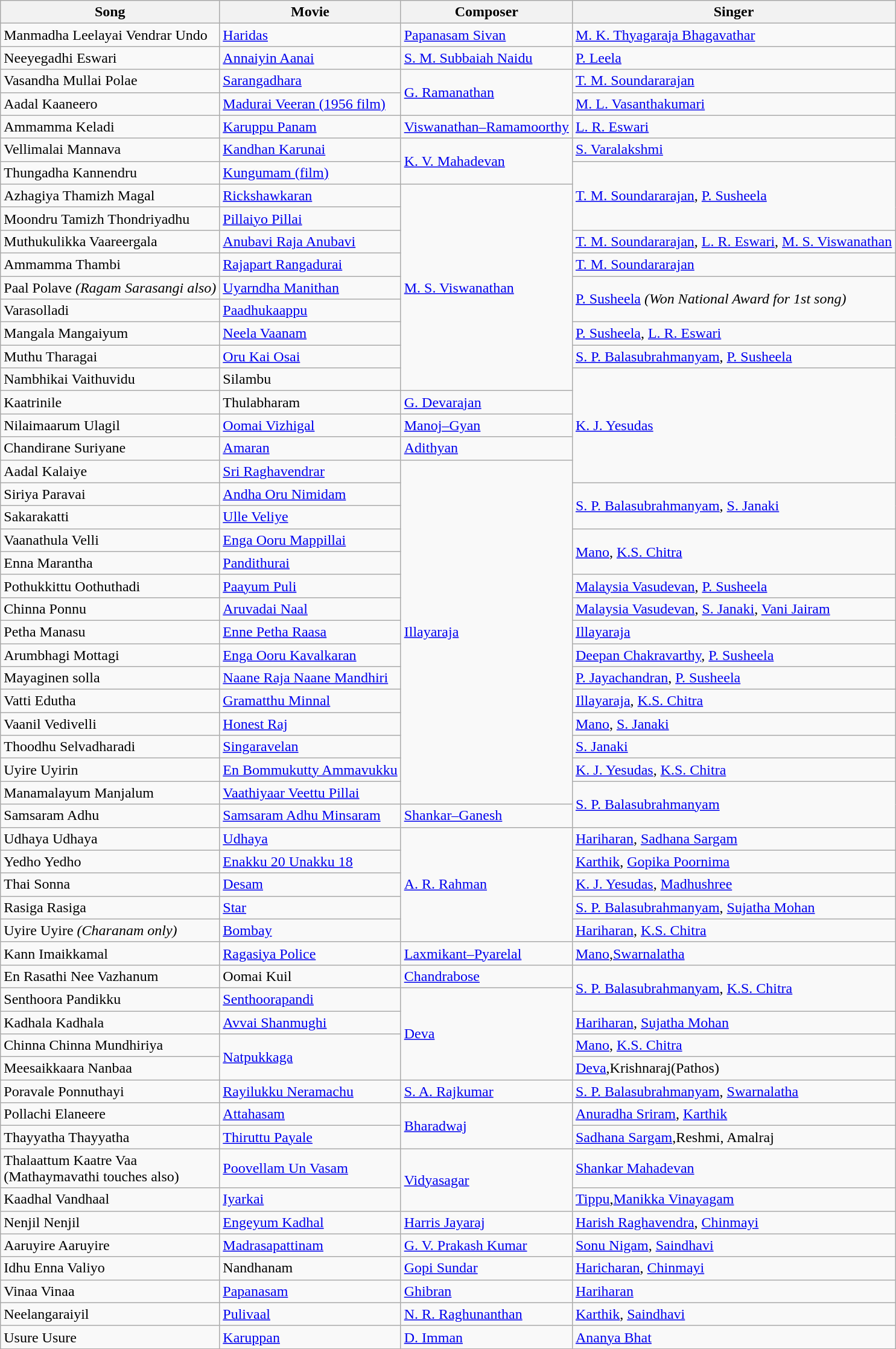<table class="wikitable">
<tr>
<th>Song</th>
<th>Movie</th>
<th>Composer</th>
<th>Singer</th>
</tr>
<tr>
<td>Manmadha Leelayai Vendrar Undo</td>
<td><a href='#'>Haridas</a></td>
<td><a href='#'>Papanasam Sivan</a></td>
<td><a href='#'>M. K. Thyagaraja Bhagavathar</a></td>
</tr>
<tr>
<td>Neeyegadhi Eswari</td>
<td><a href='#'>Annaiyin Aanai</a></td>
<td><a href='#'>S. M. Subbaiah Naidu</a></td>
<td><a href='#'>P. Leela</a></td>
</tr>
<tr>
<td>Vasandha Mullai Polae</td>
<td><a href='#'>Sarangadhara</a></td>
<td rowspan="2"><a href='#'>G. Ramanathan</a></td>
<td><a href='#'>T. M. Soundararajan</a></td>
</tr>
<tr>
<td>Aadal Kaaneero</td>
<td><a href='#'>Madurai Veeran (1956 film)</a></td>
<td><a href='#'>M. L. Vasanthakumari</a></td>
</tr>
<tr>
<td>Ammamma Keladi</td>
<td><a href='#'>Karuppu Panam</a></td>
<td><a href='#'>Viswanathan–Ramamoorthy</a></td>
<td><a href='#'>L. R. Eswari</a></td>
</tr>
<tr>
<td>Vellimalai Mannava</td>
<td><a href='#'>Kandhan Karunai</a></td>
<td rowspan=2><a href='#'>K. V. Mahadevan</a></td>
<td><a href='#'>S. Varalakshmi</a></td>
</tr>
<tr>
<td>Thungadha Kannendru</td>
<td><a href='#'>Kungumam (film)</a></td>
<td rowspan="3"><a href='#'>T. M. Soundararajan</a>, <a href='#'>P. Susheela</a></td>
</tr>
<tr>
<td>Azhagiya Thamizh Magal</td>
<td><a href='#'>Rickshawkaran</a></td>
<td rowspan="9"><a href='#'>M. S. Viswanathan</a></td>
</tr>
<tr>
<td>Moondru Tamizh Thondriyadhu</td>
<td><a href='#'>Pillaiyo Pillai</a></td>
</tr>
<tr>
<td>Muthukulikka Vaareergala</td>
<td><a href='#'>Anubavi Raja Anubavi</a></td>
<td><a href='#'>T. M. Soundararajan</a>, <a href='#'>L. R. Eswari</a>, <a href='#'>M. S. Viswanathan</a></td>
</tr>
<tr>
<td>Ammamma Thambi</td>
<td><a href='#'>Rajapart Rangadurai</a></td>
<td><a href='#'>T. M. Soundararajan</a></td>
</tr>
<tr>
<td>Paal Polave <em>(Ragam Sarasangi also)</em></td>
<td><a href='#'>Uyarndha Manithan</a></td>
<td rowspan=2><a href='#'>P. Susheela</a> <em>(Won National Award for 1st song)</em></td>
</tr>
<tr>
<td>Varasolladi</td>
<td><a href='#'>Paadhukaappu</a></td>
</tr>
<tr>
<td>Mangala Mangaiyum</td>
<td><a href='#'>Neela Vaanam</a></td>
<td><a href='#'>P. Susheela</a>, <a href='#'>L. R. Eswari</a></td>
</tr>
<tr>
<td>Muthu Tharagai</td>
<td><a href='#'>Oru Kai Osai</a></td>
<td><a href='#'>S. P. Balasubrahmanyam</a>, <a href='#'>P. Susheela</a></td>
</tr>
<tr>
<td>Nambhikai Vaithuvidu</td>
<td>Silambu</td>
<td rowspan="5"><a href='#'>K. J. Yesudas</a></td>
</tr>
<tr>
<td>Kaatrinile</td>
<td>Thulabharam</td>
<td><a href='#'>G. Devarajan</a></td>
</tr>
<tr>
<td>Nilaimaarum Ulagil</td>
<td><a href='#'>Oomai Vizhigal</a></td>
<td><a href='#'>Manoj–Gyan</a></td>
</tr>
<tr>
<td>Chandirane Suriyane</td>
<td><a href='#'>Amaran</a></td>
<td><a href='#'>Adithyan</a></td>
</tr>
<tr>
<td>Aadal Kalaiye</td>
<td><a href='#'>Sri Raghavendrar</a></td>
<td rowspan="15"><a href='#'>Illayaraja</a></td>
</tr>
<tr>
<td>Siriya Paravai</td>
<td><a href='#'>Andha Oru Nimidam</a></td>
<td rowspan="2"><a href='#'>S. P. Balasubrahmanyam</a>, <a href='#'>S. Janaki</a></td>
</tr>
<tr>
<td>Sakarakatti</td>
<td><a href='#'>Ulle Veliye</a></td>
</tr>
<tr>
<td>Vaanathula Velli</td>
<td><a href='#'>Enga Ooru Mappillai</a></td>
<td rowspan=2><a href='#'>Mano</a>, <a href='#'>K.S. Chitra</a></td>
</tr>
<tr>
<td>Enna Marantha</td>
<td><a href='#'>Pandithurai</a></td>
</tr>
<tr>
<td>Pothukkittu Oothuthadi</td>
<td><a href='#'>Paayum Puli</a></td>
<td><a href='#'>Malaysia Vasudevan</a>, <a href='#'>P. Susheela</a></td>
</tr>
<tr>
<td>Chinna Ponnu</td>
<td><a href='#'>Aruvadai Naal</a></td>
<td><a href='#'>Malaysia Vasudevan</a>, <a href='#'>S. Janaki</a>, <a href='#'>Vani Jairam</a></td>
</tr>
<tr>
<td>Petha Manasu</td>
<td><a href='#'>Enne Petha Raasa</a></td>
<td><a href='#'>Illayaraja</a></td>
</tr>
<tr>
<td>Arumbhagi Mottagi</td>
<td><a href='#'>Enga Ooru Kavalkaran</a></td>
<td><a href='#'>Deepan Chakravarthy</a>, <a href='#'>P. Susheela</a></td>
</tr>
<tr>
<td>Mayaginen solla</td>
<td><a href='#'>Naane Raja Naane Mandhiri</a></td>
<td><a href='#'>P. Jayachandran</a>, <a href='#'>P. Susheela</a></td>
</tr>
<tr>
<td>Vatti Edutha</td>
<td><a href='#'>Gramatthu Minnal</a></td>
<td><a href='#'>Illayaraja</a>, <a href='#'>K.S. Chitra</a></td>
</tr>
<tr>
<td>Vaanil Vedivelli</td>
<td><a href='#'>Honest Raj</a></td>
<td><a href='#'>Mano</a>, <a href='#'>S. Janaki</a></td>
</tr>
<tr>
<td>Thoodhu Selvadharadi</td>
<td><a href='#'>Singaravelan</a></td>
<td><a href='#'>S. Janaki</a></td>
</tr>
<tr>
<td>Uyire Uyirin</td>
<td><a href='#'>En Bommukutty Ammavukku</a></td>
<td><a href='#'>K. J. Yesudas</a>, <a href='#'>K.S. Chitra</a></td>
</tr>
<tr>
<td>Manamalayum Manjalum</td>
<td><a href='#'>Vaathiyaar Veettu Pillai</a></td>
<td rowspan="2"><a href='#'>S. P. Balasubrahmanyam</a></td>
</tr>
<tr>
<td>Samsaram Adhu</td>
<td><a href='#'>Samsaram Adhu Minsaram</a></td>
<td><a href='#'>Shankar–Ganesh</a></td>
</tr>
<tr>
<td>Udhaya Udhaya</td>
<td><a href='#'>Udhaya</a></td>
<td rowspan="5"><a href='#'>A. R. Rahman</a></td>
<td><a href='#'>Hariharan</a>, <a href='#'>Sadhana Sargam</a></td>
</tr>
<tr>
<td>Yedho Yedho</td>
<td><a href='#'>Enakku 20 Unakku 18</a></td>
<td><a href='#'>Karthik</a>, <a href='#'>Gopika Poornima</a></td>
</tr>
<tr>
<td>Thai Sonna</td>
<td><a href='#'>Desam</a></td>
<td><a href='#'>K. J. Yesudas</a>, <a href='#'>Madhushree</a></td>
</tr>
<tr>
<td>Rasiga Rasiga</td>
<td><a href='#'>Star</a></td>
<td><a href='#'>S. P. Balasubrahmanyam</a>, <a href='#'>Sujatha Mohan</a></td>
</tr>
<tr>
<td>Uyire Uyire <em>(Charanam only)</em></td>
<td><a href='#'>Bombay</a></td>
<td><a href='#'>Hariharan</a>, <a href='#'>K.S. Chitra</a></td>
</tr>
<tr>
<td>Kann Imaikkamal</td>
<td><a href='#'>Ragasiya Police</a></td>
<td><a href='#'>Laxmikant–Pyarelal</a></td>
<td><a href='#'>Mano</a>,<a href='#'>Swarnalatha</a></td>
</tr>
<tr>
<td>En Rasathi Nee Vazhanum</td>
<td>Oomai Kuil</td>
<td><a href='#'>Chandrabose</a></td>
<td rowspan=2><a href='#'>S. P. Balasubrahmanyam</a>, <a href='#'>K.S. Chitra</a></td>
</tr>
<tr>
<td>Senthoora Pandikku</td>
<td><a href='#'>Senthoorapandi</a></td>
<td rowspan="4"><a href='#'>Deva</a></td>
</tr>
<tr>
<td>Kadhala Kadhala</td>
<td><a href='#'>Avvai Shanmughi</a></td>
<td><a href='#'>Hariharan</a>, <a href='#'>Sujatha Mohan</a></td>
</tr>
<tr>
<td>Chinna Chinna Mundhiriya</td>
<td rowspan=2><a href='#'>Natpukkaga</a></td>
<td><a href='#'>Mano</a>, <a href='#'>K.S. Chitra</a></td>
</tr>
<tr>
<td>Meesaikkaara Nanbaa</td>
<td><a href='#'>Deva</a>,Krishnaraj(Pathos)</td>
</tr>
<tr>
<td>Poravale Ponnuthayi</td>
<td><a href='#'>Rayilukku Neramachu</a></td>
<td><a href='#'>S. A. Rajkumar</a></td>
<td><a href='#'>S. P. Balasubrahmanyam</a>, <a href='#'>Swarnalatha</a></td>
</tr>
<tr>
<td>Pollachi Elaneere</td>
<td><a href='#'>Attahasam</a></td>
<td rowspan="2"><a href='#'>Bharadwaj</a></td>
<td><a href='#'>Anuradha Sriram</a>, <a href='#'>Karthik</a></td>
</tr>
<tr>
<td>Thayyatha Thayyatha</td>
<td><a href='#'>Thiruttu Payale</a></td>
<td><a href='#'>Sadhana Sargam</a>,Reshmi, Amalraj</td>
</tr>
<tr>
<td>Thalaattum Kaatre Vaa<br>(Mathaymavathi touches also)</td>
<td><a href='#'>Poovellam Un Vasam</a></td>
<td rowspan=2><a href='#'>Vidyasagar</a></td>
<td><a href='#'>Shankar Mahadevan</a></td>
</tr>
<tr>
<td>Kaadhal Vandhaal</td>
<td><a href='#'>Iyarkai</a></td>
<td><a href='#'>Tippu</a>,<a href='#'>Manikka Vinayagam</a></td>
</tr>
<tr>
<td>Nenjil Nenjil</td>
<td><a href='#'>Engeyum Kadhal</a></td>
<td><a href='#'>Harris Jayaraj</a></td>
<td><a href='#'>Harish Raghavendra</a>, <a href='#'>Chinmayi</a></td>
</tr>
<tr>
<td>Aaruyire Aaruyire</td>
<td><a href='#'>Madrasapattinam</a></td>
<td><a href='#'>G. V. Prakash Kumar</a></td>
<td><a href='#'>Sonu Nigam</a>, <a href='#'>Saindhavi</a></td>
</tr>
<tr>
<td>Idhu Enna Valiyo</td>
<td>Nandhanam</td>
<td><a href='#'>Gopi Sundar</a></td>
<td><a href='#'>Haricharan</a>, <a href='#'>Chinmayi</a></td>
</tr>
<tr>
<td>Vinaa Vinaa</td>
<td><a href='#'>Papanasam</a></td>
<td><a href='#'>Ghibran</a></td>
<td><a href='#'>Hariharan</a></td>
</tr>
<tr>
<td>Neelangaraiyil</td>
<td><a href='#'>Pulivaal</a></td>
<td><a href='#'>N. R. Raghunanthan</a></td>
<td><a href='#'>Karthik</a>, <a href='#'>Saindhavi</a></td>
</tr>
<tr>
<td>Usure Usure</td>
<td><a href='#'>Karuppan</a></td>
<td><a href='#'>D. Imman</a></td>
<td><a href='#'>Ananya Bhat</a></td>
</tr>
</table>
